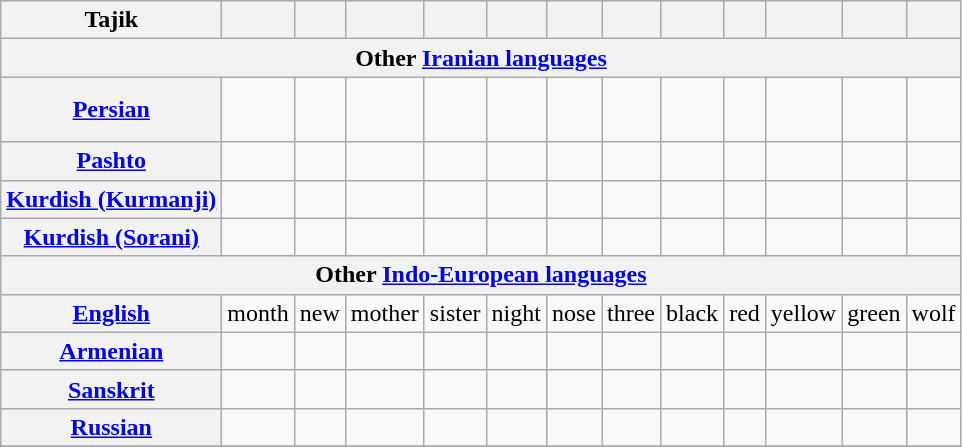<table class="wikitable" style="text-align:center;">
<tr>
<th>Tajik</th>
<th><br><small></small></th>
<th><br><small></small></th>
<th><br><small></small></th>
<th><br><small></small></th>
<th><br><small></small></th>
<th><br><small></small></th>
<th><br><small></small></th>
<th><br><small></small></th>
<th><br><small></small></th>
<th><br><small></small></th>
<th><br><small></small></th>
<th><br><small></small></th>
</tr>
<tr>
<th colspan="13">Other <a href='#'>Iranian languages</a></th>
</tr>
<tr>
<th><a href='#'>Persian</a></th>
<td><br> <small></small></td>
<td><br> <small><br></small></td>
<td><br> <small></small></td>
<td><br> <small></small></td>
<td><br> <small></small></td>
<td><br> <small></small></td>
<td><br> <small><br></small></td>
<td><br> <small></small></td>
<td><br> <small><br></small></td>
<td><br> <small></small></td>
<td><br> <small></small></td>
<td><br> <small><br></small></td>
</tr>
<tr>
<th><a href='#'>Pashto</a></th>
<td><br><small></small></td>
<td><br><small></small></td>
<td><br><small></small></td>
<td><br><small></small></td>
<td><br><small></small></td>
<td><br><small></small></td>
<td><br><small></small></td>
<td><br><small></small></td>
<td><br><small></small></td>
<td><br><small></small></td>
<td><br><small></small></td>
<td><br><small></small></td>
</tr>
<tr>
<th><a href='#'>Kurdish (Kurmanji)</a></th>
<td></td>
<td></td>
<td></td>
<td></td>
<td></td>
<td></td>
<td></td>
<td></td>
<td></td>
<td></td>
<td></td>
<td></td>
</tr>
<tr>
<th><a href='#'>Kurdish (Sorani)</a></th>
<td></td>
<td></td>
<td></td>
<td></td>
<td></td>
<td></td>
<td></td>
<td></td>
<td></td>
<td></td>
<td></td>
<td></td>
</tr>
<tr>
<th colspan="13">Other <a href='#'>Indo-European languages</a></th>
</tr>
<tr>
<th><a href='#'>English</a></th>
<td>month</td>
<td>new</td>
<td>mother</td>
<td>sister</td>
<td>night</td>
<td>nose</td>
<td>three</td>
<td>black</td>
<td>red</td>
<td>yellow</td>
<td>green</td>
<td>wolf</td>
</tr>
<tr>
<th><a href='#'>Armenian</a></th>
<td><br><small></small></td>
<td><br><small></small></td>
<td><br><small></small></td>
<td><br><small></small></td>
<td><br><small></small></td>
<td><br><small></small></td>
<td><br><small></small></td>
<td><br><small></small></td>
<td><br><small></small></td>
<td><br><small></small></td>
<td><br><small></small></td>
<td><br><small></small></td>
</tr>
<tr>
<th><a href='#'>Sanskrit</a></th>
<td><br><small></small></td>
<td><br><small></small></td>
<td><br><small></small></td>
<td><br><small></small></td>
<td><br><small></small></td>
<td><br><small></small></td>
<td><br><small></small></td>
<td><br><small></small></td>
<td><br><small></small></td>
<td><br><small></small></td>
<td><br><small></small></td>
<td><br><small></small></td>
</tr>
<tr>
<th><a href='#'>Russian</a></th>
<td><br><small></small></td>
<td><br><small></small></td>
<td><br><small></small></td>
<td><br><small></small></td>
<td><br><small></small></td>
<td><br><small></small></td>
<td><br><small></small></td>
<td><br><small></small></td>
<td><br><small></small></td>
<td><br><small></small></td>
<td><br> <small></small></td>
<td><br><small></small></td>
</tr>
<tr>
</tr>
</table>
